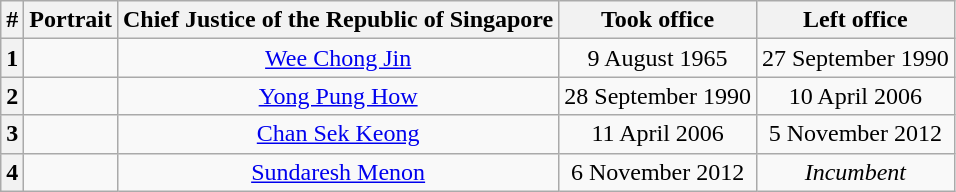<table class="wikitable" style="text-align:center">
<tr>
<th>#</th>
<th>Portrait</th>
<th>Chief Justice of the Republic of Singapore</th>
<th>Took office</th>
<th>Left office</th>
</tr>
<tr>
<th>1</th>
<td></td>
<td><a href='#'>Wee Chong Jin</a></td>
<td>9 August 1965</td>
<td>27 September 1990</td>
</tr>
<tr>
<th>2</th>
<td></td>
<td><a href='#'>Yong Pung How</a></td>
<td>28 September 1990</td>
<td>10 April 2006</td>
</tr>
<tr>
<th>3</th>
<td></td>
<td><a href='#'>Chan Sek Keong</a></td>
<td>11 April 2006</td>
<td>5 November 2012</td>
</tr>
<tr>
<th>4</th>
<td></td>
<td><a href='#'>Sundaresh Menon</a></td>
<td>6 November 2012</td>
<td><em>Incumbent</em></td>
</tr>
</table>
